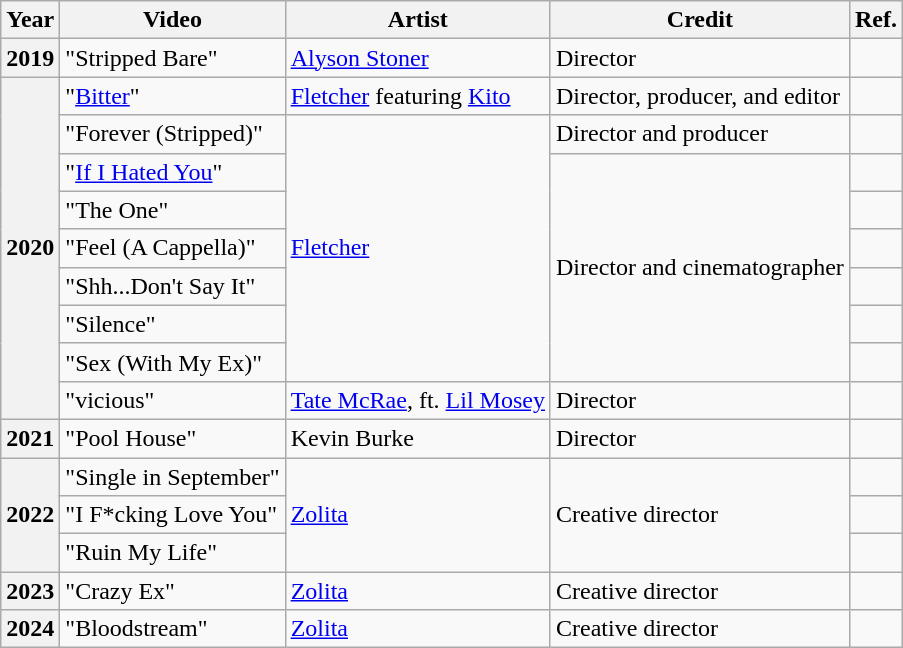<table class="wikitable sortable plainrowheaders">
<tr>
<th>Year</th>
<th>Video</th>
<th>Artist</th>
<th>Credit</th>
<th>Ref.</th>
</tr>
<tr>
<th>2019</th>
<td>"Stripped Bare"</td>
<td><a href='#'>Alyson Stoner</a></td>
<td>Director</td>
<td></td>
</tr>
<tr>
<th rowspan="9">2020</th>
<td>"<a href='#'>Bitter</a>"</td>
<td><a href='#'>Fletcher</a> featuring <a href='#'>Kito</a></td>
<td>Director, producer, and editor</td>
<td></td>
</tr>
<tr>
<td>"Forever (Stripped)"</td>
<td rowspan="7"><a href='#'>Fletcher</a></td>
<td>Director and producer</td>
<td></td>
</tr>
<tr>
<td>"<a href='#'>If I Hated You</a>"</td>
<td rowspan="6">Director and cinematographer</td>
<td></td>
</tr>
<tr>
<td>"The One"</td>
<td></td>
</tr>
<tr>
<td>"Feel (A Cappella)"</td>
<td></td>
</tr>
<tr>
<td>"Shh...Don't Say It"</td>
<td></td>
</tr>
<tr>
<td>"Silence"</td>
<td></td>
</tr>
<tr>
<td>"Sex (With My Ex)"</td>
<td></td>
</tr>
<tr>
<td>"vicious"</td>
<td><a href='#'>Tate McRae</a>, ft. <a href='#'>Lil Mosey</a></td>
<td>Director</td>
<td></td>
</tr>
<tr>
<th>2021</th>
<td>"Pool House"</td>
<td>Kevin Burke</td>
<td>Director</td>
<td></td>
</tr>
<tr>
<th rowspan="3">2022</th>
<td>"Single in September"</td>
<td rowspan="3"><a href='#'>Zolita</a></td>
<td rowspan="3">Creative director</td>
<td></td>
</tr>
<tr>
<td>"I F*cking Love You"</td>
<td></td>
</tr>
<tr>
<td>"Ruin My Life"</td>
<td></td>
</tr>
<tr>
<th rowspan="1">2023</th>
<td>"Crazy Ex"</td>
<td rowspan="1"><a href='#'>Zolita</a></td>
<td rowspan="1">Creative director</td>
<td></td>
</tr>
<tr>
<th rowspan="1">2024</th>
<td>"Bloodstream"</td>
<td rowspan="1"><a href='#'>Zolita</a></td>
<td rowspan="1">Creative director</td>
<td></td>
</tr>
</table>
